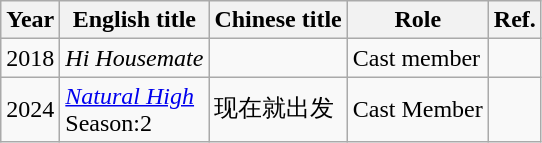<table class="wikitable">
<tr>
<th>Year</th>
<th>English title</th>
<th>Chinese title</th>
<th>Role</th>
<th>Ref.</th>
</tr>
<tr>
<td>2018</td>
<td><em>Hi Housemate </em></td>
<td></td>
<td>Cast member</td>
<td></td>
</tr>
<tr>
<td>2024</td>
<td><em><a href='#'>Natural High</a></em><br>Season:2</td>
<td>现在就出发</td>
<td>Cast Member</td>
<td></td>
</tr>
</table>
